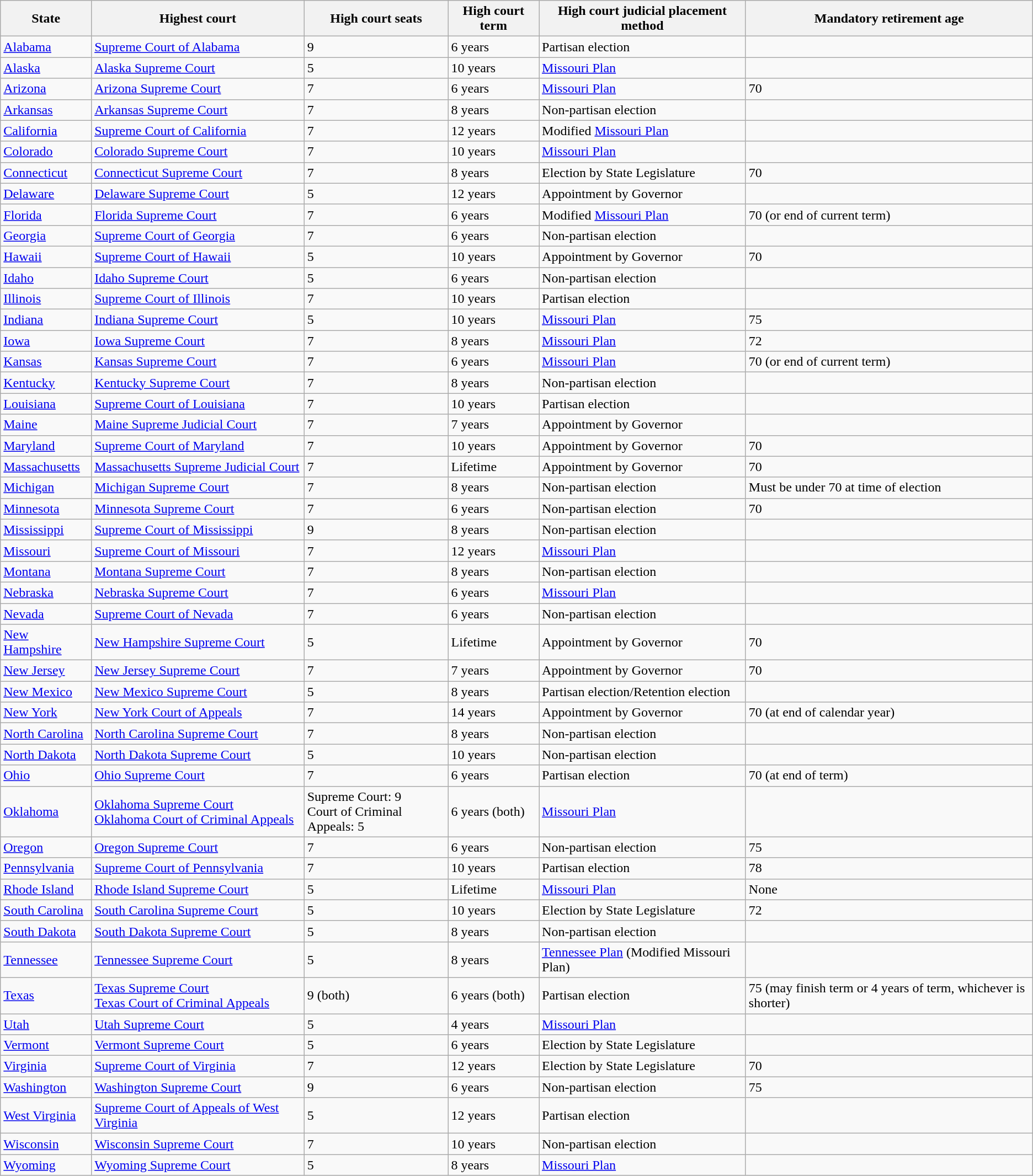<table class="wikitable sortable" border="1">
<tr>
<th>State</th>
<th>Highest court</th>
<th>High court seats</th>
<th>High court term</th>
<th>High court judicial placement method</th>
<th>Mandatory retirement age</th>
</tr>
<tr>
<td><a href='#'>Alabama</a></td>
<td><a href='#'>Supreme Court of Alabama</a></td>
<td>9</td>
<td>6 years</td>
<td>Partisan election</td>
<td></td>
</tr>
<tr>
<td><a href='#'>Alaska</a></td>
<td><a href='#'>Alaska Supreme Court</a></td>
<td>5</td>
<td>10 years</td>
<td><a href='#'>Missouri Plan</a></td>
<td></td>
</tr>
<tr>
<td><a href='#'>Arizona</a></td>
<td><a href='#'>Arizona Supreme Court</a></td>
<td>7</td>
<td>6 years</td>
<td><a href='#'>Missouri Plan</a></td>
<td>70</td>
</tr>
<tr>
<td><a href='#'>Arkansas</a></td>
<td><a href='#'>Arkansas Supreme Court</a></td>
<td>7</td>
<td>8 years</td>
<td>Non-partisan election</td>
<td></td>
</tr>
<tr>
<td><a href='#'>California</a></td>
<td><a href='#'>Supreme Court of California</a></td>
<td>7</td>
<td>12 years</td>
<td>Modified <a href='#'>Missouri Plan</a></td>
<td></td>
</tr>
<tr>
<td><a href='#'>Colorado</a></td>
<td><a href='#'>Colorado Supreme Court</a></td>
<td>7</td>
<td>10 years</td>
<td><a href='#'>Missouri Plan</a></td>
<td></td>
</tr>
<tr>
<td><a href='#'>Connecticut</a></td>
<td><a href='#'>Connecticut Supreme Court</a></td>
<td>7</td>
<td>8 years</td>
<td>Election by State Legislature</td>
<td>70</td>
</tr>
<tr>
<td><a href='#'>Delaware</a></td>
<td><a href='#'>Delaware Supreme Court</a></td>
<td>5</td>
<td>12 years</td>
<td>Appointment by Governor</td>
<td></td>
</tr>
<tr>
<td><a href='#'>Florida</a></td>
<td><a href='#'>Florida Supreme Court</a></td>
<td>7</td>
<td>6 years</td>
<td>Modified <a href='#'>Missouri Plan</a></td>
<td>70 (or end of current term)</td>
</tr>
<tr>
<td><a href='#'>Georgia</a></td>
<td><a href='#'>Supreme Court of Georgia</a></td>
<td>7</td>
<td>6 years</td>
<td>Non-partisan election</td>
<td></td>
</tr>
<tr>
<td><a href='#'>Hawaii</a></td>
<td><a href='#'>Supreme Court of Hawaii</a></td>
<td>5</td>
<td>10 years</td>
<td>Appointment by Governor</td>
<td>70</td>
</tr>
<tr>
<td><a href='#'>Idaho</a></td>
<td><a href='#'>Idaho Supreme Court</a></td>
<td>5</td>
<td>6 years</td>
<td>Non-partisan election</td>
<td></td>
</tr>
<tr>
<td><a href='#'>Illinois</a></td>
<td><a href='#'>Supreme Court of Illinois</a></td>
<td>7</td>
<td>10 years</td>
<td>Partisan election</td>
<td></td>
</tr>
<tr>
<td><a href='#'>Indiana</a></td>
<td><a href='#'>Indiana Supreme Court</a></td>
<td>5</td>
<td>10 years</td>
<td><a href='#'>Missouri Plan</a></td>
<td>75</td>
</tr>
<tr>
<td><a href='#'>Iowa</a></td>
<td><a href='#'>Iowa Supreme Court</a></td>
<td>7</td>
<td>8 years</td>
<td><a href='#'>Missouri Plan</a></td>
<td>72</td>
</tr>
<tr>
<td><a href='#'>Kansas</a></td>
<td><a href='#'>Kansas Supreme Court</a></td>
<td>7</td>
<td>6 years</td>
<td><a href='#'>Missouri Plan</a></td>
<td>70 (or end of current term)</td>
</tr>
<tr>
<td><a href='#'>Kentucky</a></td>
<td><a href='#'>Kentucky Supreme Court</a></td>
<td>7</td>
<td>8 years</td>
<td>Non-partisan election</td>
<td></td>
</tr>
<tr>
<td><a href='#'>Louisiana</a></td>
<td><a href='#'>Supreme Court of Louisiana</a></td>
<td>7</td>
<td>10 years</td>
<td>Partisan election</td>
<td></td>
</tr>
<tr>
<td><a href='#'>Maine</a></td>
<td><a href='#'>Maine Supreme Judicial Court</a></td>
<td>7</td>
<td>7 years</td>
<td>Appointment by Governor</td>
<td></td>
</tr>
<tr>
<td><a href='#'>Maryland</a></td>
<td><a href='#'>Supreme Court of Maryland</a></td>
<td>7</td>
<td>10 years</td>
<td>Appointment by Governor</td>
<td>70</td>
</tr>
<tr>
<td><a href='#'>Massachusetts</a></td>
<td><a href='#'>Massachusetts Supreme Judicial Court</a></td>
<td>7</td>
<td>Lifetime</td>
<td>Appointment by Governor</td>
<td>70</td>
</tr>
<tr>
<td><a href='#'>Michigan</a></td>
<td><a href='#'>Michigan Supreme Court</a></td>
<td>7</td>
<td>8 years</td>
<td>Non-partisan election</td>
<td>Must be under 70 at time of election</td>
</tr>
<tr>
<td><a href='#'>Minnesota</a></td>
<td><a href='#'>Minnesota Supreme Court</a></td>
<td>7</td>
<td>6 years</td>
<td>Non-partisan election</td>
<td>70</td>
</tr>
<tr>
<td><a href='#'>Mississippi</a></td>
<td><a href='#'>Supreme Court of Mississippi</a></td>
<td>9</td>
<td>8 years</td>
<td>Non-partisan election</td>
<td></td>
</tr>
<tr>
<td><a href='#'>Missouri</a></td>
<td><a href='#'>Supreme Court of Missouri</a></td>
<td>7</td>
<td>12 years</td>
<td><a href='#'>Missouri Plan</a></td>
<td></td>
</tr>
<tr>
<td><a href='#'>Montana</a></td>
<td><a href='#'>Montana Supreme Court</a></td>
<td>7</td>
<td>8 years</td>
<td>Non-partisan election</td>
<td></td>
</tr>
<tr>
<td><a href='#'>Nebraska</a></td>
<td><a href='#'>Nebraska Supreme Court</a></td>
<td>7</td>
<td>6 years</td>
<td><a href='#'>Missouri Plan</a></td>
<td></td>
</tr>
<tr>
<td><a href='#'>Nevada</a></td>
<td><a href='#'>Supreme Court of Nevada</a></td>
<td>7</td>
<td>6 years</td>
<td>Non-partisan election</td>
<td></td>
</tr>
<tr>
<td><a href='#'>New Hampshire</a></td>
<td><a href='#'>New Hampshire Supreme Court</a></td>
<td>5</td>
<td>Lifetime</td>
<td>Appointment by Governor</td>
<td>70</td>
</tr>
<tr>
<td><a href='#'>New Jersey</a></td>
<td><a href='#'>New Jersey Supreme Court</a></td>
<td>7</td>
<td>7 years</td>
<td>Appointment by Governor</td>
<td>70</td>
</tr>
<tr>
<td><a href='#'>New Mexico</a></td>
<td><a href='#'>New Mexico Supreme Court</a></td>
<td>5</td>
<td>8 years</td>
<td>Partisan election/Retention election</td>
<td></td>
</tr>
<tr>
<td><a href='#'>New York</a></td>
<td><a href='#'>New York Court of Appeals</a></td>
<td>7</td>
<td>14 years</td>
<td>Appointment by Governor</td>
<td>70 (at end of calendar year)</td>
</tr>
<tr>
<td><a href='#'>North Carolina</a></td>
<td><a href='#'>North Carolina Supreme Court</a></td>
<td>7</td>
<td>8 years</td>
<td>Non-partisan election</td>
<td></td>
</tr>
<tr>
<td><a href='#'>North Dakota</a></td>
<td><a href='#'>North Dakota Supreme Court</a></td>
<td>5</td>
<td>10 years</td>
<td>Non-partisan election</td>
<td></td>
</tr>
<tr>
<td><a href='#'>Ohio</a></td>
<td><a href='#'>Ohio Supreme Court</a></td>
<td>7</td>
<td>6 years</td>
<td>Partisan election</td>
<td>70 (at end of term)</td>
</tr>
<tr>
<td><a href='#'>Oklahoma</a></td>
<td><a href='#'>Oklahoma Supreme Court</a><br><a href='#'>Oklahoma Court of Criminal Appeals</a></td>
<td>Supreme Court: 9<br>Court of Criminal Appeals: 5</td>
<td>6 years (both)</td>
<td><a href='#'>Missouri Plan</a></td>
<td></td>
</tr>
<tr>
<td><a href='#'>Oregon</a></td>
<td><a href='#'>Oregon Supreme Court</a></td>
<td>7</td>
<td>6 years</td>
<td>Non-partisan election</td>
<td>75</td>
</tr>
<tr>
<td><a href='#'>Pennsylvania</a></td>
<td><a href='#'>Supreme Court of Pennsylvania</a></td>
<td>7</td>
<td>10 years</td>
<td>Partisan election</td>
<td>78</td>
</tr>
<tr>
<td><a href='#'>Rhode Island</a></td>
<td><a href='#'>Rhode Island Supreme Court</a></td>
<td>5</td>
<td>Lifetime</td>
<td><a href='#'>Missouri Plan</a></td>
<td>None</td>
</tr>
<tr>
<td><a href='#'>South Carolina</a></td>
<td><a href='#'>South Carolina Supreme Court</a></td>
<td>5</td>
<td>10 years</td>
<td>Election by State Legislature</td>
<td>72</td>
</tr>
<tr>
<td><a href='#'>South Dakota</a></td>
<td><a href='#'>South Dakota Supreme Court</a></td>
<td>5</td>
<td>8 years</td>
<td>Non-partisan election</td>
<td></td>
</tr>
<tr>
<td><a href='#'>Tennessee</a></td>
<td><a href='#'>Tennessee Supreme Court</a></td>
<td>5</td>
<td>8 years</td>
<td><a href='#'>Tennessee Plan</a> (Modified Missouri Plan)</td>
<td></td>
</tr>
<tr>
<td><a href='#'>Texas</a></td>
<td><a href='#'>Texas Supreme Court</a><br><a href='#'>Texas Court of Criminal Appeals</a></td>
<td>9 (both)</td>
<td>6 years (both)</td>
<td>Partisan election</td>
<td>75 (may finish term or 4 years of term, whichever is shorter)</td>
</tr>
<tr>
<td><a href='#'>Utah</a></td>
<td><a href='#'>Utah Supreme Court</a></td>
<td>5</td>
<td>4 years</td>
<td><a href='#'>Missouri Plan</a></td>
<td></td>
</tr>
<tr>
<td><a href='#'>Vermont</a></td>
<td><a href='#'>Vermont Supreme Court</a></td>
<td>5</td>
<td>6 years</td>
<td>Election by State Legislature</td>
<td></td>
</tr>
<tr>
<td><a href='#'>Virginia</a></td>
<td><a href='#'>Supreme Court of Virginia</a></td>
<td>7</td>
<td>12 years</td>
<td>Election by State Legislature</td>
<td>70</td>
</tr>
<tr>
<td><a href='#'>Washington</a></td>
<td><a href='#'>Washington Supreme Court</a></td>
<td>9</td>
<td>6 years</td>
<td>Non-partisan election</td>
<td>75</td>
</tr>
<tr>
<td><a href='#'>West Virginia</a></td>
<td><a href='#'>Supreme Court of Appeals of West Virginia</a></td>
<td>5</td>
<td>12 years</td>
<td>Partisan election</td>
<td></td>
</tr>
<tr>
<td><a href='#'>Wisconsin</a></td>
<td><a href='#'>Wisconsin Supreme Court</a></td>
<td>7</td>
<td>10 years</td>
<td>Non-partisan election</td>
<td></td>
</tr>
<tr>
<td><a href='#'>Wyoming</a></td>
<td><a href='#'>Wyoming Supreme Court</a></td>
<td>5</td>
<td>8 years</td>
<td><a href='#'>Missouri Plan</a></td>
<td></td>
</tr>
</table>
